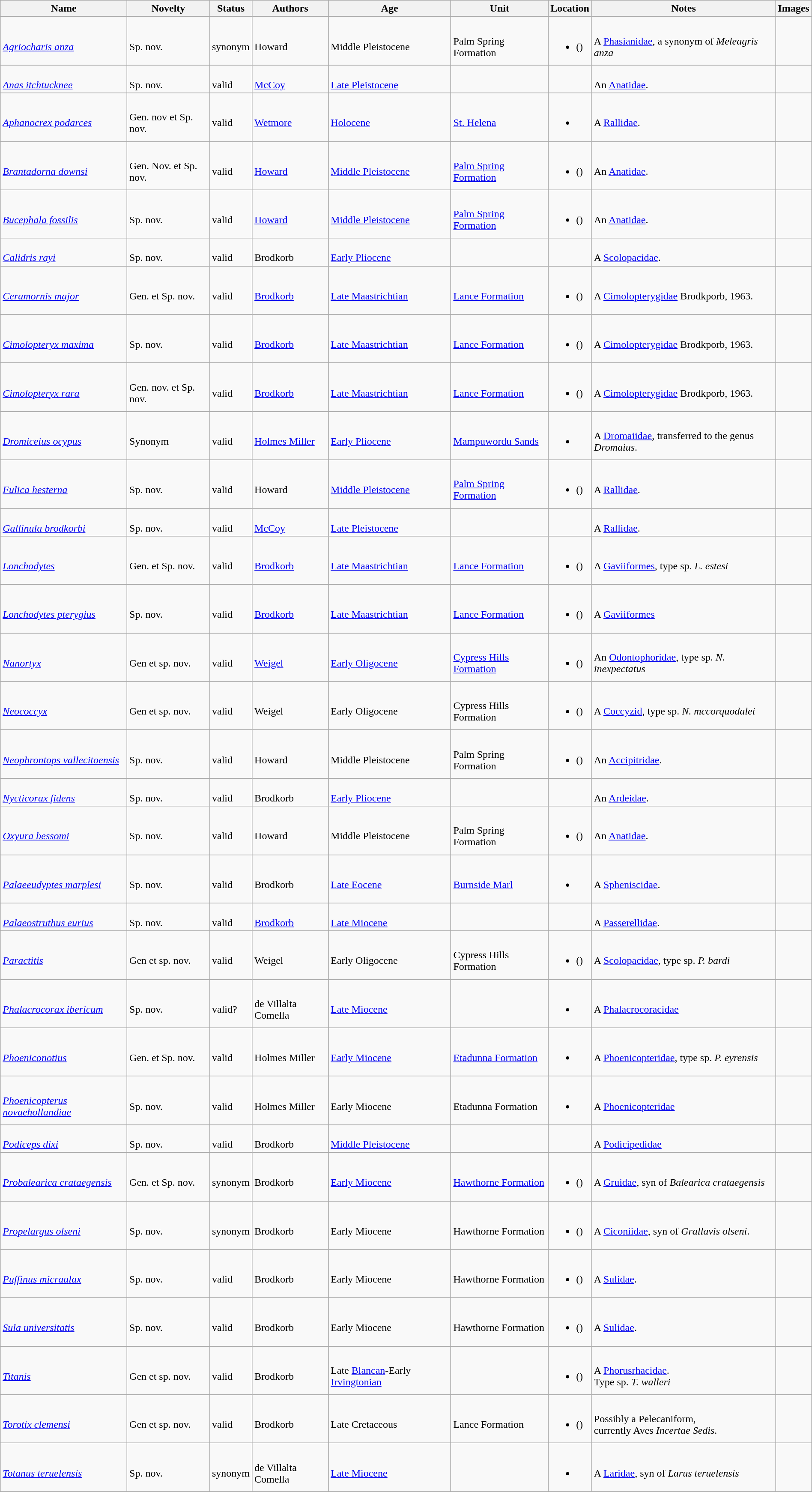<table class="wikitable sortable" align="center" width="100%">
<tr>
<th>Name</th>
<th>Novelty</th>
<th>Status</th>
<th>Authors</th>
<th>Age</th>
<th>Unit</th>
<th>Location</th>
<th>Notes</th>
<th>Images</th>
</tr>
<tr>
<td><br><em><a href='#'>Agriocharis anza</a></em></td>
<td><br>Sp. nov.</td>
<td><br>synonym</td>
<td><br>Howard</td>
<td><br>Middle Pleistocene</td>
<td><br>Palm Spring Formation</td>
<td><br><ul><li> ()</li></ul></td>
<td><br>A <a href='#'>Phasianidae</a>, a synonym of <em>Meleagris anza</em></td>
<td></td>
</tr>
<tr>
<td><br><em><a href='#'>Anas itchtucknee</a></em></td>
<td><br>Sp. nov.</td>
<td><br>valid</td>
<td><br><a href='#'>McCoy</a></td>
<td><br><a href='#'>Late Pleistocene</a></td>
<td></td>
<td></td>
<td><br>An <a href='#'>Anatidae</a>.</td>
<td></td>
</tr>
<tr>
<td><br><em><a href='#'>Aphanocrex podarces</a></em></td>
<td><br>Gen. nov et Sp. nov.</td>
<td><br>valid</td>
<td><br><a href='#'>Wetmore</a></td>
<td><br><a href='#'>Holocene</a></td>
<td><br><a href='#'>St. Helena</a></td>
<td><br><ul><li></li></ul></td>
<td><br>A <a href='#'>Rallidae</a>.</td>
<td></td>
</tr>
<tr>
<td><br><em><a href='#'>Brantadorna downsi</a></em></td>
<td><br>Gen. Nov. et Sp. nov.</td>
<td><br>valid</td>
<td><br><a href='#'>Howard</a></td>
<td><br><a href='#'>Middle Pleistocene</a></td>
<td><br><a href='#'>Palm Spring Formation</a></td>
<td><br><ul><li> ()</li></ul></td>
<td><br>An <a href='#'>Anatidae</a>.</td>
<td></td>
</tr>
<tr>
<td><br><em><a href='#'>Bucephala fossilis</a></em></td>
<td><br>Sp. nov.</td>
<td><br>valid</td>
<td><br><a href='#'>Howard</a></td>
<td><br><a href='#'>Middle Pleistocene</a></td>
<td><br><a href='#'>Palm Spring Formation</a></td>
<td><br><ul><li> ()</li></ul></td>
<td><br>An <a href='#'>Anatidae</a>.</td>
<td></td>
</tr>
<tr>
<td><br><em><a href='#'>Calidris rayi</a></em></td>
<td><br>Sp. nov.</td>
<td><br>valid</td>
<td><br>Brodkorb</td>
<td><br><a href='#'>Early Pliocene</a></td>
<td></td>
<td></td>
<td><br>A <a href='#'>Scolopacidae</a>.</td>
<td></td>
</tr>
<tr>
<td><br><em><a href='#'>Ceramornis major</a></em></td>
<td><br>Gen. et Sp. nov.</td>
<td><br>valid</td>
<td><br><a href='#'>Brodkorb</a></td>
<td><br><a href='#'>Late Maastrichtian</a></td>
<td><br><a href='#'>Lance Formation</a></td>
<td><br><ul><li> ()</li></ul></td>
<td><br>A <a href='#'>Cimolopterygidae</a> Brodkporb, 1963.</td>
<td></td>
</tr>
<tr>
<td><br><em><a href='#'>Cimolopteryx maxima</a></em></td>
<td><br>Sp. nov.</td>
<td><br>valid</td>
<td><br><a href='#'>Brodkorb</a></td>
<td><br><a href='#'>Late Maastrichtian</a></td>
<td><br><a href='#'>Lance Formation</a></td>
<td><br><ul><li> ()</li></ul></td>
<td><br>A <a href='#'>Cimolopterygidae</a> Brodkporb, 1963.</td>
<td></td>
</tr>
<tr>
<td><br><em><a href='#'>Cimolopteryx rara</a></em></td>
<td><br>Gen. nov. et Sp. nov.</td>
<td><br>valid</td>
<td><br><a href='#'>Brodkorb</a></td>
<td><br><a href='#'>Late Maastrichtian</a></td>
<td><br><a href='#'>Lance Formation</a></td>
<td><br><ul><li> ()</li></ul></td>
<td><br>A <a href='#'>Cimolopterygidae</a> Brodkporb, 1963.</td>
<td></td>
</tr>
<tr>
<td><br><em><a href='#'>Dromiceius ocypus</a></em></td>
<td><br>Synonym</td>
<td><br>valid</td>
<td><br><a href='#'>Holmes Miller</a></td>
<td><br><a href='#'>Early Pliocene</a></td>
<td><br><a href='#'>Mampuwordu Sands</a></td>
<td><br><ul><li></li></ul></td>
<td><br>A <a href='#'>Dromaiidae</a>, transferred to the genus <em>Dromaius</em>.</td>
<td></td>
</tr>
<tr>
<td><br><em><a href='#'>Fulica hesterna</a></em></td>
<td><br>Sp. nov.</td>
<td><br>valid</td>
<td><br>Howard</td>
<td><br><a href='#'>Middle Pleistocene</a></td>
<td><br><a href='#'>Palm Spring Formation</a></td>
<td><br><ul><li> ()</li></ul></td>
<td><br>A <a href='#'>Rallidae</a>.</td>
<td></td>
</tr>
<tr>
<td><br><em><a href='#'>Gallinula brodkorbi</a></em></td>
<td><br>Sp. nov.</td>
<td><br>valid</td>
<td><br><a href='#'>McCoy</a></td>
<td><br><a href='#'>Late Pleistocene</a></td>
<td></td>
<td></td>
<td><br>A <a href='#'>Rallidae</a>.</td>
<td></td>
</tr>
<tr>
<td><br><em><a href='#'>Lonchodytes</a></em></td>
<td><br>Gen. et Sp. nov.</td>
<td><br>valid</td>
<td><br><a href='#'>Brodkorb</a></td>
<td><br><a href='#'>Late Maastrichtian</a></td>
<td><br><a href='#'>Lance Formation</a></td>
<td><br><ul><li> ()</li></ul></td>
<td><br>A <a href='#'>Gaviiformes</a>, type sp. <em>L. estesi</em></td>
<td></td>
</tr>
<tr>
<td><br><em><a href='#'>Lonchodytes pterygius</a></em></td>
<td><br>Sp. nov.</td>
<td><br>valid</td>
<td><br><a href='#'>Brodkorb</a></td>
<td><br><a href='#'>Late Maastrichtian</a></td>
<td><br><a href='#'>Lance Formation</a></td>
<td><br><ul><li> ()</li></ul></td>
<td><br>A <a href='#'>Gaviiformes</a></td>
<td></td>
</tr>
<tr>
<td><br><em><a href='#'>Nanortyx</a></em></td>
<td><br>Gen et sp. nov.</td>
<td><br>valid</td>
<td><br><a href='#'>Weigel</a></td>
<td><br><a href='#'>Early Oligocene</a></td>
<td><br><a href='#'>Cypress Hills Formation</a></td>
<td><br><ul><li> ()</li></ul></td>
<td><br>An <a href='#'>Odontophoridae</a>, type sp. <em>N. inexpectatus</em></td>
<td></td>
</tr>
<tr>
<td><br><em><a href='#'>Neococcyx</a></em></td>
<td><br>Gen et sp. nov.</td>
<td><br>valid</td>
<td><br>Weigel</td>
<td><br>Early Oligocene</td>
<td><br>Cypress Hills Formation</td>
<td><br><ul><li> ()</li></ul></td>
<td><br>A <a href='#'>Coccyzid</a>, type sp. <em>N. mccorquodalei</em></td>
<td></td>
</tr>
<tr>
<td><br><em><a href='#'>Neophrontops vallecitoensis</a></em></td>
<td><br>Sp. nov.</td>
<td><br>valid</td>
<td><br>Howard</td>
<td><br>Middle Pleistocene</td>
<td><br>Palm Spring Formation</td>
<td><br><ul><li> ()</li></ul></td>
<td><br>An <a href='#'>Accipitridae</a>.</td>
<td></td>
</tr>
<tr>
<td><br><em><a href='#'>Nycticorax fidens</a></em></td>
<td><br>Sp. nov.</td>
<td><br>valid</td>
<td><br>Brodkorb</td>
<td><br><a href='#'>Early Pliocene</a></td>
<td></td>
<td></td>
<td><br>An <a href='#'>Ardeidae</a>.</td>
<td></td>
</tr>
<tr>
<td><br><em><a href='#'>Oxyura bessomi</a></em></td>
<td><br>Sp. nov.</td>
<td><br>valid</td>
<td><br>Howard</td>
<td><br>Middle Pleistocene</td>
<td><br>Palm Spring Formation</td>
<td><br><ul><li> ()</li></ul></td>
<td><br>An <a href='#'>Anatidae</a>.</td>
<td></td>
</tr>
<tr>
<td><br><em><a href='#'>Palaeeudyptes marplesi</a></em></td>
<td><br>Sp. nov.</td>
<td><br>valid</td>
<td><br>Brodkorb</td>
<td><br><a href='#'>Late Eocene</a></td>
<td><br><a href='#'>Burnside Marl</a></td>
<td><br><ul><li></li></ul></td>
<td><br>A <a href='#'>Spheniscidae</a>.</td>
<td></td>
</tr>
<tr>
<td><br><em><a href='#'>Palaeostruthus eurius</a></em></td>
<td><br>Sp. nov.</td>
<td><br>valid</td>
<td><br><a href='#'>Brodkorb</a></td>
<td><br><a href='#'>Late Miocene</a></td>
<td></td>
<td></td>
<td><br>A <a href='#'>Passerellidae</a>.</td>
<td></td>
</tr>
<tr>
<td><br><em><a href='#'>Paractitis</a></em></td>
<td><br>Gen et sp. nov.</td>
<td><br>valid</td>
<td><br>Weigel</td>
<td><br>Early Oligocene</td>
<td><br>Cypress Hills Formation</td>
<td><br><ul><li> ()</li></ul></td>
<td><br>A <a href='#'>Scolopacidae</a>, type sp. <em>P. bardi</em></td>
<td></td>
</tr>
<tr>
<td><br><em><a href='#'>Phalacrocorax ibericum</a></em></td>
<td><br>Sp. nov.</td>
<td><br>valid?</td>
<td><br>de Villalta Comella</td>
<td><br><a href='#'>Late Miocene</a></td>
<td></td>
<td><br><ul><li></li></ul></td>
<td><br>A <a href='#'>Phalacrocoracidae</a></td>
<td></td>
</tr>
<tr>
<td><br><em><a href='#'>Phoeniconotius</a></em></td>
<td><br>Gen. et Sp. nov.</td>
<td><br>valid</td>
<td><br>Holmes Miller</td>
<td><br><a href='#'>Early Miocene</a></td>
<td><br><a href='#'>Etadunna Formation</a></td>
<td><br><ul><li></li></ul></td>
<td><br>A <a href='#'>Phoenicopteridae</a>, type sp. <em>P. eyrensis</em></td>
<td></td>
</tr>
<tr>
<td><br><em><a href='#'>Phoenicopterus novaehollandiae</a></em></td>
<td><br>Sp. nov.</td>
<td><br>valid</td>
<td><br>Holmes Miller</td>
<td><br>Early Miocene</td>
<td><br>Etadunna Formation</td>
<td><br><ul><li></li></ul></td>
<td><br>A <a href='#'>Phoenicopteridae</a></td>
<td></td>
</tr>
<tr>
<td><br><em><a href='#'>Podiceps dixi</a></em></td>
<td><br>Sp. nov.</td>
<td><br>valid</td>
<td><br>Brodkorb</td>
<td><br><a href='#'>Middle Pleistocene</a></td>
<td></td>
<td></td>
<td><br>A <a href='#'>Podicipedidae</a></td>
<td></td>
</tr>
<tr>
<td><br><em><a href='#'>Probalearica crataegensis</a></em></td>
<td><br>Gen. et Sp. nov.</td>
<td><br>synonym</td>
<td><br>Brodkorb</td>
<td><br><a href='#'>Early Miocene</a></td>
<td><br><a href='#'>Hawthorne Formation</a></td>
<td><br><ul><li> ()</li></ul></td>
<td><br>A <a href='#'>Gruidae</a>, syn of <em>Balearica crataegensis</em></td>
<td></td>
</tr>
<tr>
<td><br><em><a href='#'>Propelargus olseni</a></em></td>
<td><br>Sp. nov.</td>
<td><br>synonym</td>
<td><br>Brodkorb</td>
<td><br>Early Miocene</td>
<td><br>Hawthorne Formation</td>
<td><br><ul><li> ()</li></ul></td>
<td><br>A <a href='#'>Ciconiidae</a>, syn of <em>Grallavis olseni</em>.</td>
<td></td>
</tr>
<tr>
<td><br><em><a href='#'>Puffinus micraulax</a></em></td>
<td><br>Sp. nov.</td>
<td><br>valid</td>
<td><br>Brodkorb</td>
<td><br>Early Miocene</td>
<td><br>Hawthorne Formation</td>
<td><br><ul><li> ()</li></ul></td>
<td><br>A <a href='#'>Sulidae</a>.</td>
<td></td>
</tr>
<tr>
<td><br><em><a href='#'>Sula universitatis</a></em></td>
<td><br>Sp. nov.</td>
<td><br>valid</td>
<td><br>Brodkorb</td>
<td><br>Early Miocene</td>
<td><br>Hawthorne Formation</td>
<td><br><ul><li> ()</li></ul></td>
<td><br>A <a href='#'>Sulidae</a>.</td>
<td></td>
</tr>
<tr>
<td><br><em><a href='#'>Titanis</a></em></td>
<td><br>Gen et sp. nov.</td>
<td><br>valid</td>
<td><br>Brodkorb</td>
<td><br>Late <a href='#'>Blancan</a>-Early <a href='#'>Irvingtonian</a></td>
<td></td>
<td><br><ul><li> ()</li></ul></td>
<td><br>A <a href='#'>Phorusrhacidae</a>.<br> Type sp. <em>T.  walleri</em></td>
<td></td>
</tr>
<tr>
<td><br><em><a href='#'>Torotix clemensi</a></em></td>
<td><br>Gen et sp. nov.</td>
<td><br>valid</td>
<td><br>Brodkorb</td>
<td><br>Late Cretaceous</td>
<td><br>Lance Formation</td>
<td><br><ul><li> ()</li></ul></td>
<td><br>Possibly a Pelecaniform,<br> currently Aves <em>Incertae Sedis</em>.</td>
<td></td>
</tr>
<tr>
<td><br><em><a href='#'>Totanus teruelensis</a></em></td>
<td><br>Sp. nov.</td>
<td><br>synonym</td>
<td><br>de Villalta Comella</td>
<td><br><a href='#'>Late Miocene</a></td>
<td></td>
<td><br><ul><li></li></ul></td>
<td><br>A <a href='#'>Laridae</a>, syn of <em>Larus teruelensis</em></td>
<td></td>
</tr>
<tr>
</tr>
</table>
